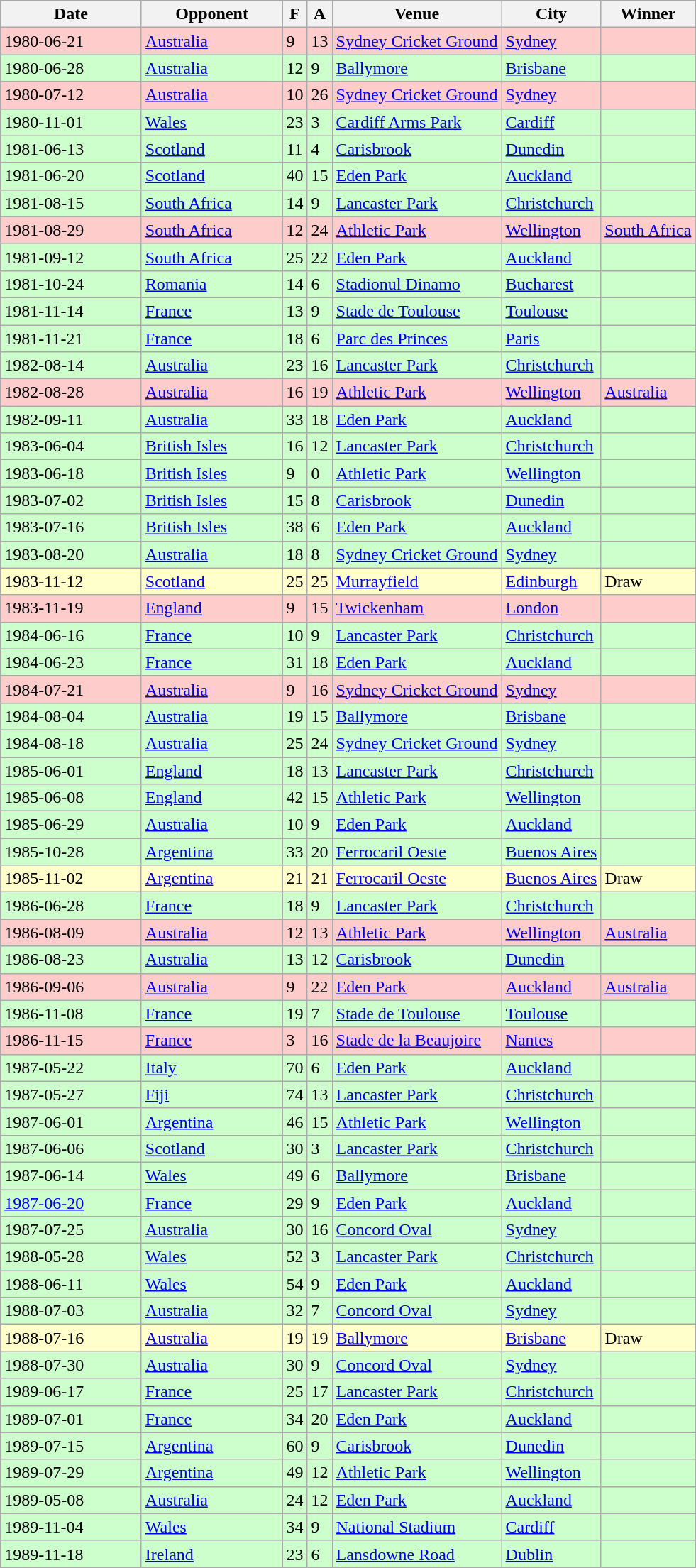<table class="wikitable sortable">
<tr>
<th width="125">Date</th>
<th width="125">Opponent</th>
<th>F</th>
<th>A</th>
<th>Venue</th>
<th>City</th>
<th>Winner</th>
</tr>
<tr bgcolor="#FFCCCC">
<td>1980-06-21</td>
<td><a href='#'>Australia</a></td>
<td>9</td>
<td>13</td>
<td><a href='#'>Sydney Cricket Ground</a></td>
<td><a href='#'>Sydney</a></td>
<td></td>
</tr>
<tr bgcolor="#CCFFCC">
<td>1980-06-28</td>
<td><a href='#'>Australia</a></td>
<td>12</td>
<td>9</td>
<td><a href='#'>Ballymore</a></td>
<td><a href='#'>Brisbane</a></td>
<td></td>
</tr>
<tr bgcolor="#FFCCCC">
<td>1980-07-12</td>
<td><a href='#'>Australia</a></td>
<td>10</td>
<td>26</td>
<td><a href='#'>Sydney Cricket Ground</a></td>
<td><a href='#'>Sydney</a></td>
<td></td>
</tr>
<tr bgcolor="#CCFFCC">
<td>1980-11-01</td>
<td><a href='#'>Wales</a></td>
<td>23</td>
<td>3</td>
<td><a href='#'>Cardiff Arms Park</a></td>
<td><a href='#'>Cardiff</a></td>
<td></td>
</tr>
<tr bgcolor="#CCFFCC">
<td>1981-06-13</td>
<td><a href='#'>Scotland</a></td>
<td>11</td>
<td>4</td>
<td><a href='#'>Carisbrook</a></td>
<td><a href='#'>Dunedin</a></td>
<td></td>
</tr>
<tr bgcolor="#CCFFCC">
<td>1981-06-20</td>
<td><a href='#'>Scotland</a></td>
<td>40</td>
<td>15</td>
<td><a href='#'>Eden Park</a></td>
<td><a href='#'>Auckland</a></td>
<td></td>
</tr>
<tr bgcolor="#CCFFCC">
<td>1981-08-15</td>
<td><a href='#'>South Africa</a></td>
<td>14</td>
<td>9</td>
<td><a href='#'>Lancaster Park</a></td>
<td><a href='#'>Christchurch</a></td>
<td></td>
</tr>
<tr bgcolor="#FFCCCC">
<td>1981-08-29</td>
<td><a href='#'>South Africa</a></td>
<td>12</td>
<td>24</td>
<td><a href='#'>Athletic Park</a></td>
<td><a href='#'>Wellington</a></td>
<td> <a href='#'>South Africa</a></td>
</tr>
<tr bgcolor="#CCFFCC">
<td>1981-09-12</td>
<td><a href='#'>South Africa</a></td>
<td>25</td>
<td>22</td>
<td><a href='#'>Eden Park</a></td>
<td><a href='#'>Auckland</a></td>
<td></td>
</tr>
<tr bgcolor="#CCFFCC">
<td>1981-10-24</td>
<td><a href='#'>Romania</a></td>
<td>14</td>
<td>6</td>
<td><a href='#'>Stadionul Dinamo</a></td>
<td><a href='#'>Bucharest</a></td>
<td></td>
</tr>
<tr bgcolor="#CCFFCC">
<td>1981-11-14</td>
<td><a href='#'>France</a></td>
<td>13</td>
<td>9</td>
<td><a href='#'>Stade de Toulouse</a></td>
<td><a href='#'>Toulouse</a></td>
<td></td>
</tr>
<tr bgcolor="#CCFFCC">
<td>1981-11-21</td>
<td><a href='#'>France</a></td>
<td>18</td>
<td>6</td>
<td><a href='#'>Parc des Princes</a></td>
<td><a href='#'>Paris</a></td>
<td></td>
</tr>
<tr bgcolor="#CCFFCC">
<td>1982-08-14</td>
<td><a href='#'>Australia</a></td>
<td>23</td>
<td>16</td>
<td><a href='#'>Lancaster Park</a></td>
<td><a href='#'>Christchurch</a></td>
<td></td>
</tr>
<tr bgcolor="#FFCCCC">
<td>1982-08-28</td>
<td><a href='#'>Australia</a></td>
<td>16</td>
<td>19</td>
<td><a href='#'>Athletic Park</a></td>
<td><a href='#'>Wellington</a></td>
<td> <a href='#'>Australia</a></td>
</tr>
<tr bgcolor="#CCFFCC">
<td>1982-09-11</td>
<td><a href='#'>Australia</a></td>
<td>33</td>
<td>18</td>
<td><a href='#'>Eden Park</a></td>
<td><a href='#'>Auckland</a></td>
<td></td>
</tr>
<tr bgcolor="#CCFFCC">
<td>1983-06-04</td>
<td><a href='#'>British Isles</a></td>
<td>16</td>
<td>12</td>
<td><a href='#'>Lancaster Park</a></td>
<td><a href='#'>Christchurch</a></td>
<td></td>
</tr>
<tr bgcolor="#CCFFCC">
<td>1983-06-18</td>
<td><a href='#'>British Isles</a></td>
<td>9</td>
<td>0</td>
<td><a href='#'>Athletic Park</a></td>
<td><a href='#'>Wellington</a></td>
<td></td>
</tr>
<tr bgcolor="#CCFFCC">
<td>1983-07-02</td>
<td><a href='#'>British Isles</a></td>
<td>15</td>
<td>8</td>
<td><a href='#'>Carisbrook</a></td>
<td><a href='#'>Dunedin</a></td>
<td></td>
</tr>
<tr bgcolor="#CCFFCC">
<td>1983-07-16</td>
<td><a href='#'>British Isles</a></td>
<td>38</td>
<td>6</td>
<td><a href='#'>Eden Park</a></td>
<td><a href='#'>Auckland</a></td>
<td></td>
</tr>
<tr bgcolor="#CCFFCC">
<td>1983-08-20</td>
<td><a href='#'>Australia</a></td>
<td>18</td>
<td>8</td>
<td><a href='#'>Sydney Cricket Ground</a></td>
<td><a href='#'>Sydney</a></td>
<td></td>
</tr>
<tr bgcolor="FFFFCC">
<td>1983-11-12</td>
<td><a href='#'>Scotland</a></td>
<td>25</td>
<td>25</td>
<td><a href='#'>Murrayfield</a></td>
<td><a href='#'>Edinburgh</a></td>
<td>Draw</td>
</tr>
<tr bgcolor="FFCCCC">
<td>1983-11-19</td>
<td><a href='#'>England</a></td>
<td>9</td>
<td>15</td>
<td><a href='#'>Twickenham</a></td>
<td><a href='#'>London</a></td>
<td></td>
</tr>
<tr bgcolor="#CCFFCC">
<td>1984-06-16</td>
<td><a href='#'>France</a></td>
<td>10</td>
<td>9</td>
<td><a href='#'>Lancaster Park</a></td>
<td><a href='#'>Christchurch</a></td>
<td></td>
</tr>
<tr bgcolor="#CCFFCC">
<td>1984-06-23</td>
<td><a href='#'>France</a></td>
<td>31</td>
<td>18</td>
<td><a href='#'>Eden Park</a></td>
<td><a href='#'>Auckland</a></td>
<td></td>
</tr>
<tr bgcolor="FFCCCC">
<td>1984-07-21</td>
<td><a href='#'>Australia</a></td>
<td>9</td>
<td>16</td>
<td><a href='#'>Sydney Cricket Ground</a></td>
<td><a href='#'>Sydney</a></td>
<td></td>
</tr>
<tr bgcolor="#CCFFCC">
<td>1984-08-04</td>
<td><a href='#'>Australia</a></td>
<td>19</td>
<td>15</td>
<td><a href='#'>Ballymore</a></td>
<td><a href='#'>Brisbane</a></td>
<td></td>
</tr>
<tr bgcolor="#CCFFCC">
<td>1984-08-18</td>
<td><a href='#'>Australia</a></td>
<td>25</td>
<td>24</td>
<td><a href='#'>Sydney Cricket Ground</a></td>
<td><a href='#'>Sydney</a></td>
<td></td>
</tr>
<tr bgcolor="#CCFFCC">
<td>1985-06-01</td>
<td><a href='#'>England</a></td>
<td>18</td>
<td>13</td>
<td><a href='#'>Lancaster Park</a></td>
<td><a href='#'>Christchurch</a></td>
<td></td>
</tr>
<tr bgcolor="#CCFFCC">
<td>1985-06-08</td>
<td><a href='#'>England</a></td>
<td>42</td>
<td>15</td>
<td><a href='#'>Athletic Park</a></td>
<td><a href='#'>Wellington</a></td>
<td></td>
</tr>
<tr bgcolor="#CCFFCC">
<td>1985-06-29</td>
<td><a href='#'>Australia</a></td>
<td>10</td>
<td>9</td>
<td><a href='#'>Eden Park</a></td>
<td><a href='#'>Auckland</a></td>
<td></td>
</tr>
<tr bgcolor="#CCFFCC">
<td>1985-10-28</td>
<td><a href='#'>Argentina</a></td>
<td>33</td>
<td>20</td>
<td><a href='#'>Ferrocaril Oeste</a></td>
<td><a href='#'>Buenos Aires</a></td>
<td></td>
</tr>
<tr bgcolor="#FFFFCC">
<td>1985-11-02</td>
<td><a href='#'>Argentina</a></td>
<td>21</td>
<td>21</td>
<td><a href='#'>Ferrocaril Oeste</a></td>
<td><a href='#'>Buenos Aires</a></td>
<td>Draw</td>
</tr>
<tr bgcolor="#CCFFCC">
<td>1986-06-28</td>
<td><a href='#'>France</a></td>
<td>18</td>
<td>9</td>
<td><a href='#'>Lancaster Park</a></td>
<td><a href='#'>Christchurch</a></td>
<td></td>
</tr>
<tr bgcolor="#FFCCCC">
<td>1986-08-09</td>
<td><a href='#'>Australia</a></td>
<td>12</td>
<td>13</td>
<td><a href='#'>Athletic Park</a></td>
<td><a href='#'>Wellington</a></td>
<td> <a href='#'>Australia</a></td>
</tr>
<tr bgcolor="#CCFFCC">
<td>1986-08-23</td>
<td><a href='#'>Australia</a></td>
<td>13</td>
<td>12</td>
<td><a href='#'>Carisbrook</a></td>
<td><a href='#'>Dunedin</a></td>
<td></td>
</tr>
<tr bgcolor="#FFCCCC">
<td>1986-09-06</td>
<td><a href='#'>Australia</a></td>
<td>9</td>
<td>22</td>
<td><a href='#'>Eden Park</a></td>
<td><a href='#'>Auckland</a></td>
<td> <a href='#'>Australia</a></td>
</tr>
<tr bgcolor="#CCFFCC">
<td>1986-11-08</td>
<td><a href='#'>France</a></td>
<td>19</td>
<td>7</td>
<td><a href='#'>Stade de Toulouse</a></td>
<td><a href='#'>Toulouse</a></td>
<td></td>
</tr>
<tr bgcolor="#FFCCCC">
<td>1986-11-15</td>
<td><a href='#'>France</a></td>
<td>3</td>
<td>16</td>
<td><a href='#'>Stade de la Beaujoire</a></td>
<td><a href='#'>Nantes</a></td>
<td></td>
</tr>
<tr bgcolor="#CCFFCC">
<td>1987-05-22</td>
<td><a href='#'>Italy</a></td>
<td>70</td>
<td>6</td>
<td><a href='#'>Eden Park</a></td>
<td><a href='#'>Auckland</a></td>
<td></td>
</tr>
<tr bgcolor="#CCFFCC">
<td>1987-05-27</td>
<td><a href='#'>Fiji</a></td>
<td>74</td>
<td>13</td>
<td><a href='#'>Lancaster Park</a></td>
<td><a href='#'>Christchurch</a></td>
<td></td>
</tr>
<tr bgcolor="#CCFFCC">
<td>1987-06-01</td>
<td><a href='#'>Argentina</a></td>
<td>46</td>
<td>15</td>
<td><a href='#'>Athletic Park</a></td>
<td><a href='#'>Wellington</a></td>
<td></td>
</tr>
<tr bgcolor="#CCFFCC">
<td>1987-06-06</td>
<td><a href='#'>Scotland</a></td>
<td>30</td>
<td>3</td>
<td><a href='#'>Lancaster Park</a></td>
<td><a href='#'>Christchurch</a></td>
<td></td>
</tr>
<tr bgcolor="#CCFFCC">
<td>1987-06-14</td>
<td><a href='#'>Wales</a></td>
<td>49</td>
<td>6</td>
<td><a href='#'>Ballymore</a></td>
<td><a href='#'>Brisbane</a></td>
<td></td>
</tr>
<tr bgcolor="#CCFFCC">
<td><a href='#'>1987-06-20</a></td>
<td><a href='#'>France</a></td>
<td>29</td>
<td>9</td>
<td><a href='#'>Eden Park</a></td>
<td><a href='#'>Auckland</a></td>
<td></td>
</tr>
<tr bgcolor="#CCFFCC">
<td>1987-07-25</td>
<td><a href='#'>Australia</a></td>
<td>30</td>
<td>16</td>
<td><a href='#'>Concord Oval</a></td>
<td><a href='#'>Sydney</a></td>
<td></td>
</tr>
<tr bgcolor="#CCFFCC">
<td>1988-05-28</td>
<td><a href='#'>Wales</a></td>
<td>52</td>
<td>3</td>
<td><a href='#'>Lancaster Park</a></td>
<td><a href='#'>Christchurch</a></td>
<td></td>
</tr>
<tr bgcolor="#CCFFCC">
<td>1988-06-11</td>
<td><a href='#'>Wales</a></td>
<td>54</td>
<td>9</td>
<td><a href='#'>Eden Park</a></td>
<td><a href='#'>Auckland</a></td>
<td></td>
</tr>
<tr bgcolor="#CCFFCC">
<td>1988-07-03</td>
<td><a href='#'>Australia</a></td>
<td>32</td>
<td>7</td>
<td><a href='#'>Concord Oval</a></td>
<td><a href='#'>Sydney</a></td>
<td></td>
</tr>
<tr bgcolor="#FFFFCC">
<td>1988-07-16</td>
<td><a href='#'>Australia</a></td>
<td>19</td>
<td>19</td>
<td><a href='#'>Ballymore</a></td>
<td><a href='#'>Brisbane</a></td>
<td>Draw</td>
</tr>
<tr bgcolor="#CCFFCC">
<td>1988-07-30</td>
<td><a href='#'>Australia</a></td>
<td>30</td>
<td>9</td>
<td><a href='#'>Concord Oval</a></td>
<td><a href='#'>Sydney</a></td>
<td></td>
</tr>
<tr bgcolor="#CCFFCC">
<td>1989-06-17</td>
<td><a href='#'>France</a></td>
<td>25</td>
<td>17</td>
<td><a href='#'>Lancaster Park</a></td>
<td><a href='#'>Christchurch</a></td>
<td></td>
</tr>
<tr bgcolor="#CCFFCC">
<td>1989-07-01</td>
<td><a href='#'>France</a></td>
<td>34</td>
<td>20</td>
<td><a href='#'>Eden Park</a></td>
<td><a href='#'>Auckland</a></td>
<td></td>
</tr>
<tr bgcolor="#CCFFCC">
<td>1989-07-15</td>
<td><a href='#'>Argentina</a></td>
<td>60</td>
<td>9</td>
<td><a href='#'>Carisbrook</a></td>
<td><a href='#'>Dunedin</a></td>
<td></td>
</tr>
<tr bgcolor="#CCFFCC">
<td>1989-07-29</td>
<td><a href='#'>Argentina</a></td>
<td>49</td>
<td>12</td>
<td><a href='#'>Athletic Park</a></td>
<td><a href='#'>Wellington</a></td>
<td></td>
</tr>
<tr bgcolor="#CCFFCC">
<td>1989-05-08</td>
<td><a href='#'>Australia</a></td>
<td>24</td>
<td>12</td>
<td><a href='#'>Eden Park</a></td>
<td><a href='#'>Auckland</a></td>
<td></td>
</tr>
<tr bgcolor="#CCFFCC">
<td>1989-11-04</td>
<td><a href='#'>Wales</a></td>
<td>34</td>
<td>9</td>
<td><a href='#'>National Stadium</a></td>
<td><a href='#'>Cardiff</a></td>
<td></td>
</tr>
<tr bgcolor="#CCFFCC">
<td>1989-11-18</td>
<td><a href='#'>Ireland</a></td>
<td>23</td>
<td>6</td>
<td><a href='#'>Lansdowne Road</a></td>
<td><a href='#'>Dublin</a></td>
<td></td>
</tr>
</table>
